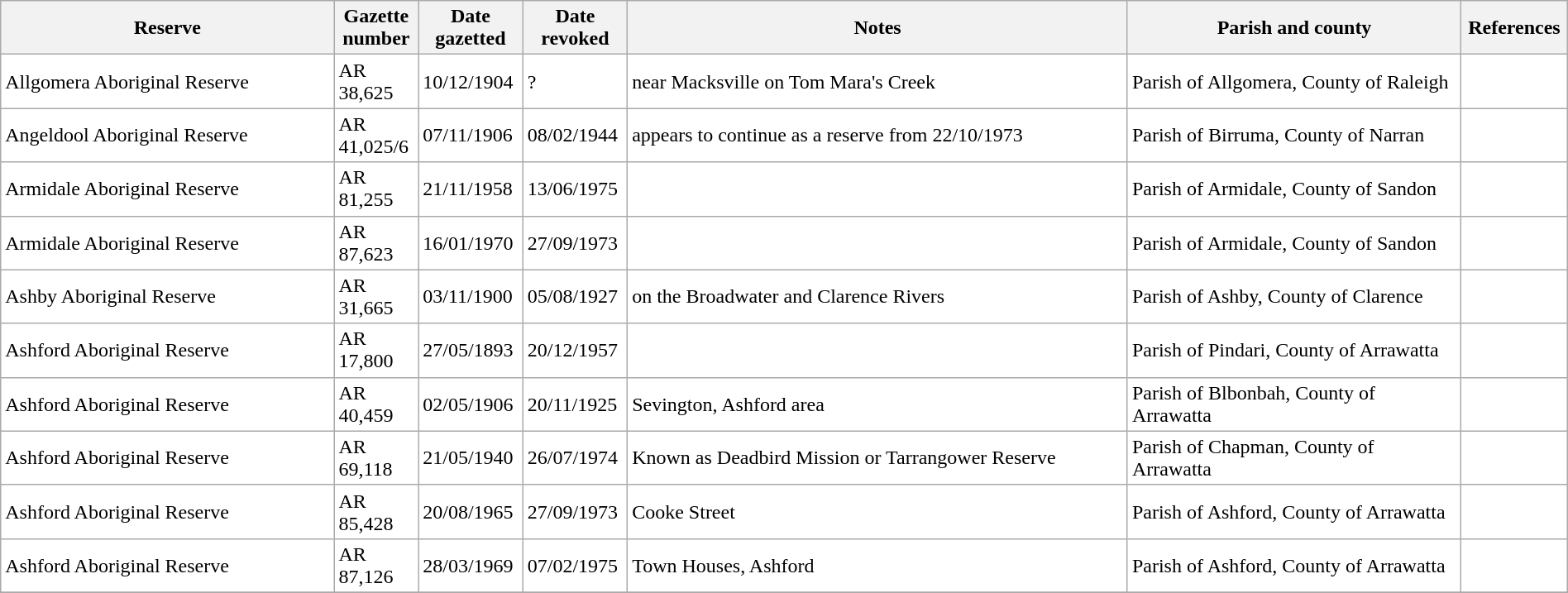<table class="wikitable" style="width:100%; background:#fff;">
<tr>
<th scope="col" style="width:20%;">Reserve</th>
<th scope="col" style="width:5%;">Gazette number</th>
<th scope="col" style="width:5%;">Date gazetted</th>
<th scope="col" style="width:5%;">Date revoked</th>
<th scope="col" class="unsortable" style="width: 30%">Notes</th>
<th scope="col" class="unsortable" style="width: 20%">Parish and county</th>
<th scope="col" class="unsortable" style="width: 5%">References</th>
</tr>
<tr>
<td>Allgomera Aboriginal Reserve</td>
<td>AR 38,625</td>
<td>10/12/1904</td>
<td>?</td>
<td>near Macksville on Tom Mara's Creek</td>
<td>Parish of Allgomera, County of Raleigh</td>
<td></td>
</tr>
<tr>
<td>Angeldool Aboriginal Reserve</td>
<td>AR 41,025/6</td>
<td>07/11/1906</td>
<td>08/02/1944</td>
<td>appears to continue as a reserve from 22/10/1973</td>
<td>Parish of Birruma, County of Narran</td>
<td></td>
</tr>
<tr>
<td>Armidale Aboriginal Reserve</td>
<td>AR 81,255</td>
<td>21/11/1958</td>
<td>13/06/1975</td>
<td></td>
<td>Parish of Armidale, County of Sandon</td>
<td></td>
</tr>
<tr>
<td>Armidale Aboriginal Reserve</td>
<td>AR 87,623</td>
<td>16/01/1970</td>
<td>27/09/1973</td>
<td></td>
<td>Parish of Armidale, County of Sandon</td>
<td></td>
</tr>
<tr>
<td>Ashby Aboriginal Reserve</td>
<td>AR 31,665</td>
<td>03/11/1900</td>
<td>05/08/1927</td>
<td>on the Broadwater and Clarence Rivers</td>
<td>Parish of Ashby, County of Clarence</td>
<td></td>
</tr>
<tr>
<td>Ashford Aboriginal Reserve</td>
<td>AR 17,800</td>
<td>27/05/1893</td>
<td>20/12/1957</td>
<td></td>
<td>Parish of Pindari, County of Arrawatta</td>
<td></td>
</tr>
<tr>
<td>Ashford Aboriginal Reserve</td>
<td>AR 40,459</td>
<td>02/05/1906</td>
<td>20/11/1925</td>
<td>Sevington, Ashford area</td>
<td>Parish of Blbonbah, County of Arrawatta</td>
<td></td>
</tr>
<tr>
<td>Ashford Aboriginal Reserve</td>
<td>AR 69,118</td>
<td>21/05/1940</td>
<td>26/07/1974</td>
<td>Known as Deadbird Mission or Tarrangower Reserve</td>
<td>Parish of Chapman, County of Arrawatta</td>
<td></td>
</tr>
<tr>
<td>Ashford Aboriginal Reserve</td>
<td>AR 85,428</td>
<td>20/08/1965</td>
<td>27/09/1973</td>
<td>Cooke Street</td>
<td>Parish of Ashford, County of Arrawatta</td>
<td></td>
</tr>
<tr>
<td>Ashford Aboriginal Reserve</td>
<td>AR 87,126</td>
<td>28/03/1969</td>
<td>07/02/1975</td>
<td>Town Houses, Ashford</td>
<td>Parish of Ashford, County of Arrawatta</td>
<td></td>
</tr>
<tr>
</tr>
</table>
